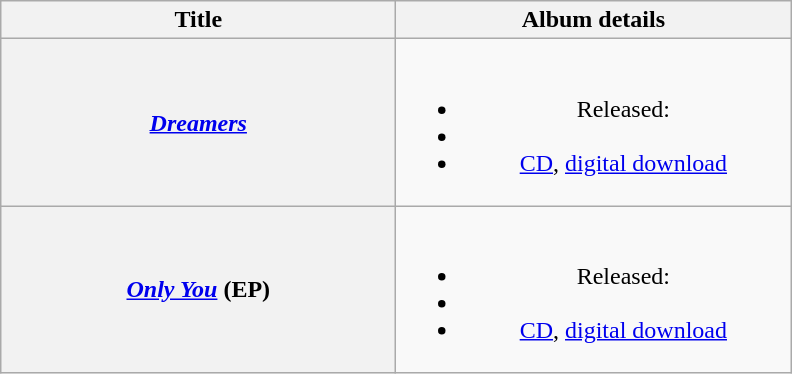<table class="wikitable plainrowheaders" style="text-align:center;">
<tr>
<th scope="col" rowspan="1" style="width:16em;">Title</th>
<th scope="col" rowspan="1" style="width:16em;">Album details</th>
</tr>
<tr>
<th scope="row"><em><a href='#'>Dreamers</a></em></th>
<td><br><ul><li>Released: </li><li></li><li><a href='#'>CD</a>, <a href='#'>digital download</a></li></ul></td>
</tr>
<tr>
<th scope="row"><em><a href='#'>Only You</a></em> (EP)</th>
<td><br><ul><li>Released: </li><li></li><li><a href='#'>CD</a>, <a href='#'>digital download</a></li></ul></td>
</tr>
</table>
